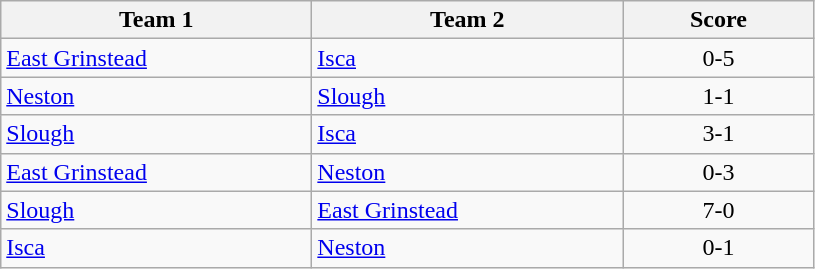<table class="wikitable" style="font-size: 100%">
<tr>
<th width=200>Team 1</th>
<th width=200>Team 2</th>
<th width=120>Score</th>
</tr>
<tr>
<td><a href='#'>East Grinstead</a></td>
<td><a href='#'>Isca</a></td>
<td align=center>0-5</td>
</tr>
<tr>
<td><a href='#'>Neston</a></td>
<td><a href='#'>Slough</a></td>
<td align=center>1-1</td>
</tr>
<tr>
<td><a href='#'>Slough</a></td>
<td><a href='#'>Isca</a></td>
<td align=center>3-1</td>
</tr>
<tr>
<td><a href='#'>East Grinstead</a></td>
<td><a href='#'>Neston</a></td>
<td align=center>0-3</td>
</tr>
<tr>
<td><a href='#'>Slough</a></td>
<td><a href='#'>East Grinstead</a></td>
<td align=center>7-0</td>
</tr>
<tr>
<td><a href='#'>Isca</a></td>
<td><a href='#'>Neston</a></td>
<td align=center>0-1</td>
</tr>
</table>
